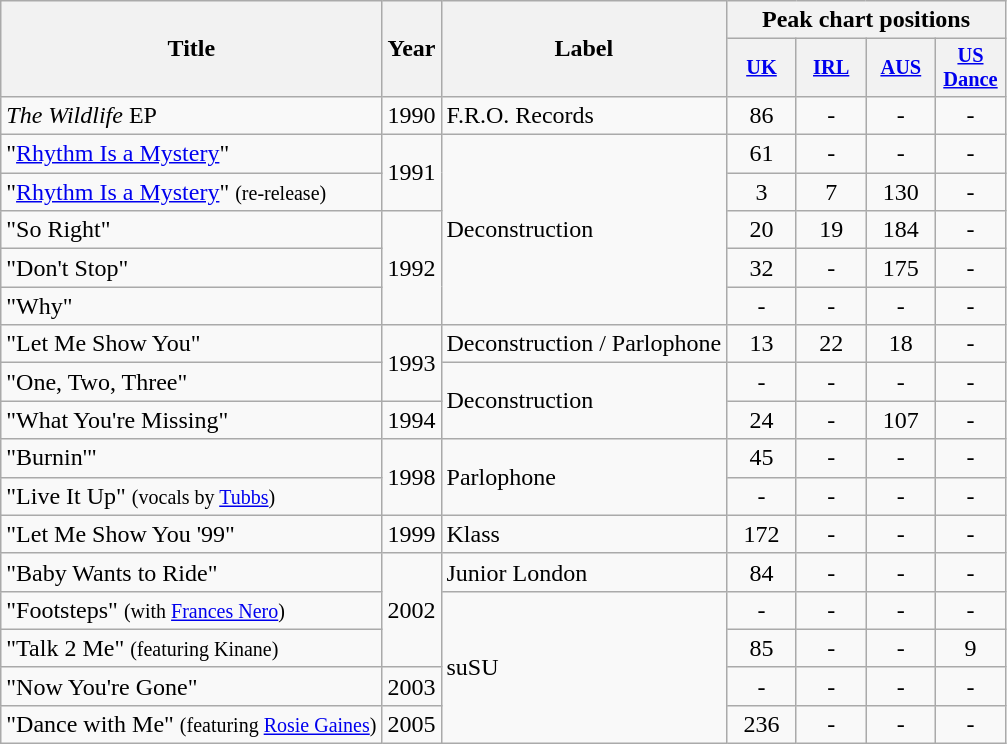<table class="wikitable">
<tr>
<th rowspan="2">Title</th>
<th rowspan="2">Year</th>
<th rowspan="2">Label</th>
<th colspan="4">Peak chart positions</th>
</tr>
<tr>
<th width="40" style="font-size:85%;"><a href='#'>UK</a><br></th>
<th width="40" style="font-size:85%;"><a href='#'>IRL</a><br></th>
<th width="40" style="font-size:85%;"><a href='#'>AUS</a><br></th>
<th width="40" style="font-size:85%;"><a href='#'>US Dance</a><br></th>
</tr>
<tr>
<td align=left><em>The Wildlife</em> EP</td>
<td align=left>1990</td>
<td align=left>F.R.O. Records</td>
<td align=center>86</td>
<td align=center>-</td>
<td align=center>-</td>
<td align=center>-</td>
</tr>
<tr>
<td align=left>"<a href='#'>Rhythm Is a Mystery</a>"</td>
<td style="text-align:left;" rowspan="2">1991</td>
<td style="text-align:left;" rowspan="5">Deconstruction</td>
<td align=center>61</td>
<td align=center>-</td>
<td align=center>-</td>
<td align=center>-</td>
</tr>
<tr>
<td align=left>"<a href='#'>Rhythm Is a Mystery</a>" <small>(re-release)</small></td>
<td align=center>3</td>
<td align=center>7</td>
<td align=center>130</td>
<td align=center>-</td>
</tr>
<tr>
<td align=left>"So Right"</td>
<td style="text-align:left;" rowspan="3">1992</td>
<td align=center>20</td>
<td align=center>19</td>
<td align=center>184</td>
<td align=center>-</td>
</tr>
<tr>
<td align=left>"Don't Stop"</td>
<td align=center>32</td>
<td align=center>-</td>
<td align=center>175</td>
<td align=center>-</td>
</tr>
<tr>
<td align=left>"Why"</td>
<td align=center>-</td>
<td align=center>-</td>
<td align=center>-</td>
<td align=center>-</td>
</tr>
<tr>
<td align=left>"Let Me Show You"</td>
<td style="text-align:left;" rowspan="2">1993</td>
<td align=left>Deconstruction / Parlophone</td>
<td align=center>13</td>
<td align=center>22</td>
<td align=center>18</td>
<td align=center>-</td>
</tr>
<tr>
<td align=left>"One, Two, Three"</td>
<td style="text-align:left;" rowspan="2">Deconstruction</td>
<td align=center>-</td>
<td align=center>-</td>
<td align=center>-</td>
<td align=center>-</td>
</tr>
<tr>
<td align=left>"What You're Missing"</td>
<td style="text-align:left;" rowspan="1">1994</td>
<td align=center>24</td>
<td align=center>-</td>
<td align=center>107</td>
<td align=center>-</td>
</tr>
<tr>
<td align=left>"Burnin'"</td>
<td style="text-align:left;" rowspan="2">1998</td>
<td style="text-align:left;" rowspan="2">Parlophone</td>
<td align=center>45</td>
<td align=center>-</td>
<td align=center>-</td>
<td align=center>-</td>
</tr>
<tr>
<td align=left>"Live It Up" <small>(vocals by <a href='#'>Tubbs</a>)</small></td>
<td align=center>-</td>
<td align=center>-</td>
<td align=center>-</td>
<td align=center>-</td>
</tr>
<tr>
<td align=left>"Let Me Show You '99"</td>
<td style="text-align:left;" rowspan="1">1999</td>
<td style="text-align:left;" rowspan="1">Klass</td>
<td align=center>172</td>
<td align=center>-</td>
<td align=center>-</td>
<td align=center>-</td>
</tr>
<tr>
<td align=left>"Baby Wants to Ride"</td>
<td style="text-align:left;" rowspan="3">2002</td>
<td align=left>Junior London</td>
<td align=center>84</td>
<td align=center>-</td>
<td align=center>-</td>
<td align=center>-</td>
</tr>
<tr>
<td align=left>"Footsteps" <small>(with <a href='#'>Frances Nero</a>)</small></td>
<td style="text-align:left;" rowspan="4">suSU</td>
<td align=center>-</td>
<td align=center>-</td>
<td align=center>-</td>
<td align=center>-</td>
</tr>
<tr>
<td align=left>"Talk 2 Me" <small>(featuring Kinane)</small></td>
<td align=center>85</td>
<td align=center>-</td>
<td align=center>-</td>
<td align=center>9</td>
</tr>
<tr>
<td align=left>"Now You're Gone"</td>
<td align=left>2003</td>
<td align=center>-</td>
<td align=center>-</td>
<td align=center>-</td>
<td align=center>-</td>
</tr>
<tr>
<td align=left>"Dance with Me" <small>(featuring <a href='#'>Rosie Gaines</a>)</small></td>
<td align=left>2005</td>
<td align=center>236</td>
<td align=center>-</td>
<td align=center>-</td>
<td align=center>-</td>
</tr>
</table>
